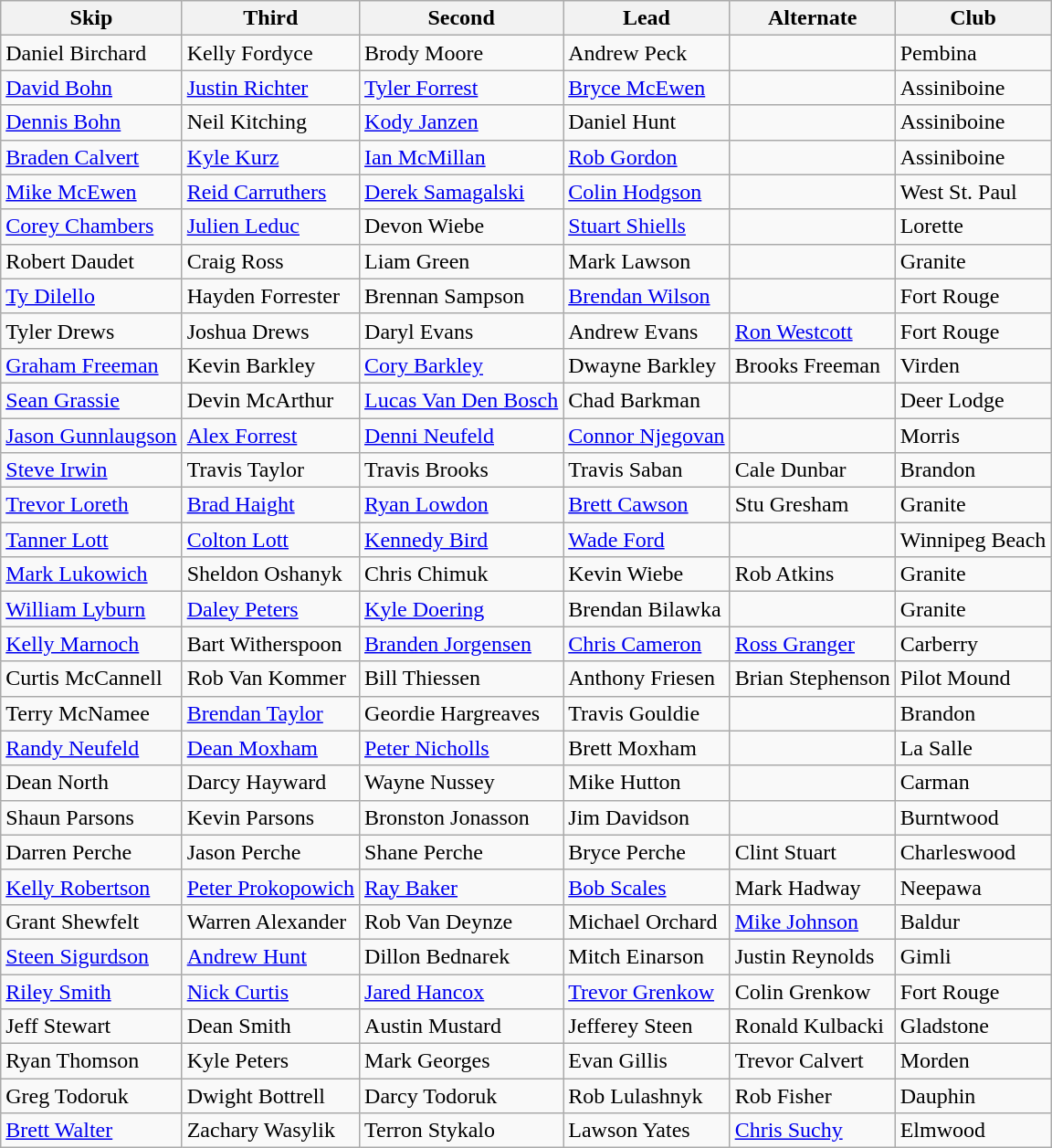<table class="wikitable sortable">
<tr>
<th>Skip</th>
<th>Third</th>
<th>Second</th>
<th>Lead</th>
<th>Alternate</th>
<th>Club</th>
</tr>
<tr>
<td>Daniel Birchard</td>
<td>Kelly Fordyce</td>
<td>Brody Moore</td>
<td>Andrew Peck</td>
<td></td>
<td>Pembina</td>
</tr>
<tr>
<td><a href='#'>David Bohn</a></td>
<td><a href='#'>Justin Richter</a></td>
<td><a href='#'>Tyler Forrest</a></td>
<td><a href='#'>Bryce McEwen</a></td>
<td></td>
<td>Assiniboine</td>
</tr>
<tr>
<td><a href='#'>Dennis Bohn</a></td>
<td>Neil Kitching</td>
<td><a href='#'>Kody Janzen</a></td>
<td>Daniel Hunt</td>
<td></td>
<td>Assiniboine</td>
</tr>
<tr>
<td><a href='#'>Braden Calvert</a></td>
<td><a href='#'>Kyle Kurz</a></td>
<td><a href='#'>Ian McMillan</a></td>
<td><a href='#'>Rob Gordon</a></td>
<td></td>
<td>Assiniboine</td>
</tr>
<tr>
<td><a href='#'>Mike McEwen</a></td>
<td><a href='#'>Reid Carruthers</a></td>
<td><a href='#'>Derek Samagalski</a></td>
<td><a href='#'>Colin Hodgson</a></td>
<td></td>
<td>West St. Paul</td>
</tr>
<tr>
<td><a href='#'>Corey Chambers</a></td>
<td><a href='#'>Julien Leduc</a></td>
<td>Devon Wiebe</td>
<td><a href='#'>Stuart Shiells</a></td>
<td></td>
<td>Lorette</td>
</tr>
<tr>
<td>Robert Daudet</td>
<td>Craig Ross</td>
<td>Liam Green</td>
<td>Mark Lawson</td>
<td></td>
<td>Granite</td>
</tr>
<tr>
<td><a href='#'>Ty Dilello</a></td>
<td>Hayden Forrester</td>
<td>Brennan Sampson</td>
<td><a href='#'>Brendan Wilson</a></td>
<td></td>
<td>Fort Rouge</td>
</tr>
<tr>
<td>Tyler Drews</td>
<td>Joshua Drews</td>
<td>Daryl Evans</td>
<td>Andrew Evans</td>
<td><a href='#'>Ron Westcott</a></td>
<td>Fort Rouge</td>
</tr>
<tr>
<td><a href='#'>Graham Freeman</a></td>
<td>Kevin Barkley</td>
<td><a href='#'>Cory Barkley</a></td>
<td>Dwayne Barkley</td>
<td>Brooks Freeman</td>
<td>Virden</td>
</tr>
<tr>
<td><a href='#'>Sean Grassie</a></td>
<td>Devin McArthur</td>
<td><a href='#'>Lucas Van Den Bosch</a></td>
<td>Chad Barkman</td>
<td></td>
<td>Deer Lodge</td>
</tr>
<tr>
<td><a href='#'>Jason Gunnlaugson</a></td>
<td><a href='#'>Alex Forrest</a></td>
<td><a href='#'>Denni Neufeld</a></td>
<td><a href='#'>Connor Njegovan</a></td>
<td></td>
<td>Morris</td>
</tr>
<tr>
<td><a href='#'>Steve Irwin</a></td>
<td>Travis Taylor</td>
<td>Travis Brooks</td>
<td>Travis Saban</td>
<td>Cale Dunbar</td>
<td>Brandon</td>
</tr>
<tr>
<td><a href='#'>Trevor Loreth</a></td>
<td><a href='#'>Brad Haight</a></td>
<td><a href='#'>Ryan Lowdon</a></td>
<td><a href='#'>Brett Cawson</a></td>
<td>Stu Gresham</td>
<td>Granite</td>
</tr>
<tr>
<td><a href='#'>Tanner Lott</a></td>
<td><a href='#'>Colton Lott</a></td>
<td><a href='#'>Kennedy Bird</a></td>
<td><a href='#'>Wade Ford</a></td>
<td></td>
<td>Winnipeg Beach</td>
</tr>
<tr>
<td><a href='#'>Mark Lukowich</a></td>
<td>Sheldon Oshanyk</td>
<td>Chris Chimuk</td>
<td>Kevin Wiebe</td>
<td>Rob Atkins</td>
<td>Granite</td>
</tr>
<tr>
<td><a href='#'>William Lyburn</a></td>
<td><a href='#'>Daley Peters</a></td>
<td><a href='#'>Kyle Doering</a></td>
<td>Brendan Bilawka</td>
<td></td>
<td>Granite</td>
</tr>
<tr>
<td><a href='#'>Kelly Marnoch</a></td>
<td>Bart Witherspoon</td>
<td><a href='#'>Branden Jorgensen</a></td>
<td><a href='#'>Chris Cameron</a></td>
<td><a href='#'>Ross Granger</a></td>
<td>Carberry</td>
</tr>
<tr>
<td>Curtis McCannell</td>
<td>Rob Van Kommer</td>
<td>Bill Thiessen</td>
<td>Anthony Friesen</td>
<td>Brian Stephenson</td>
<td>Pilot Mound</td>
</tr>
<tr>
<td>Terry McNamee</td>
<td><a href='#'>Brendan Taylor</a></td>
<td>Geordie Hargreaves</td>
<td>Travis Gouldie</td>
<td></td>
<td>Brandon</td>
</tr>
<tr>
<td><a href='#'>Randy Neufeld</a></td>
<td><a href='#'>Dean Moxham</a></td>
<td><a href='#'>Peter Nicholls</a></td>
<td>Brett Moxham</td>
<td></td>
<td>La Salle</td>
</tr>
<tr>
<td>Dean North</td>
<td>Darcy Hayward</td>
<td>Wayne Nussey</td>
<td>Mike Hutton</td>
<td></td>
<td>Carman</td>
</tr>
<tr>
<td>Shaun Parsons</td>
<td>Kevin Parsons</td>
<td>Bronston Jonasson</td>
<td>Jim Davidson</td>
<td></td>
<td>Burntwood</td>
</tr>
<tr>
<td>Darren Perche</td>
<td>Jason Perche</td>
<td>Shane Perche</td>
<td>Bryce Perche</td>
<td>Clint Stuart</td>
<td>Charleswood</td>
</tr>
<tr>
<td><a href='#'>Kelly Robertson</a></td>
<td><a href='#'>Peter Prokopowich</a></td>
<td><a href='#'>Ray Baker</a></td>
<td><a href='#'>Bob Scales</a></td>
<td>Mark Hadway</td>
<td>Neepawa</td>
</tr>
<tr>
<td>Grant Shewfelt</td>
<td>Warren Alexander</td>
<td>Rob Van Deynze</td>
<td>Michael Orchard</td>
<td><a href='#'>Mike Johnson</a></td>
<td>Baldur</td>
</tr>
<tr>
<td><a href='#'>Steen Sigurdson</a></td>
<td><a href='#'>Andrew Hunt</a></td>
<td>Dillon Bednarek</td>
<td>Mitch Einarson</td>
<td>Justin Reynolds</td>
<td>Gimli</td>
</tr>
<tr>
<td><a href='#'>Riley Smith</a></td>
<td><a href='#'>Nick Curtis</a></td>
<td><a href='#'>Jared Hancox</a></td>
<td><a href='#'>Trevor Grenkow</a></td>
<td>Colin Grenkow</td>
<td>Fort Rouge</td>
</tr>
<tr>
<td>Jeff Stewart</td>
<td>Dean Smith</td>
<td>Austin Mustard</td>
<td>Jefferey Steen</td>
<td>Ronald Kulbacki</td>
<td>Gladstone</td>
</tr>
<tr>
<td>Ryan Thomson</td>
<td>Kyle Peters</td>
<td>Mark Georges</td>
<td>Evan Gillis</td>
<td>Trevor Calvert</td>
<td>Morden</td>
</tr>
<tr>
<td>Greg Todoruk</td>
<td>Dwight Bottrell</td>
<td>Darcy Todoruk</td>
<td>Rob Lulashnyk</td>
<td>Rob Fisher</td>
<td>Dauphin</td>
</tr>
<tr>
<td><a href='#'>Brett Walter</a></td>
<td>Zachary Wasylik</td>
<td>Terron Stykalo</td>
<td>Lawson Yates</td>
<td><a href='#'>Chris Suchy</a></td>
<td>Elmwood</td>
</tr>
</table>
